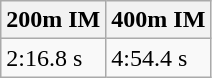<table class="wikitable">
<tr>
<th>200m IM</th>
<th>400m IM</th>
</tr>
<tr>
<td>2:16.8 s</td>
<td>4:54.4 s</td>
</tr>
</table>
